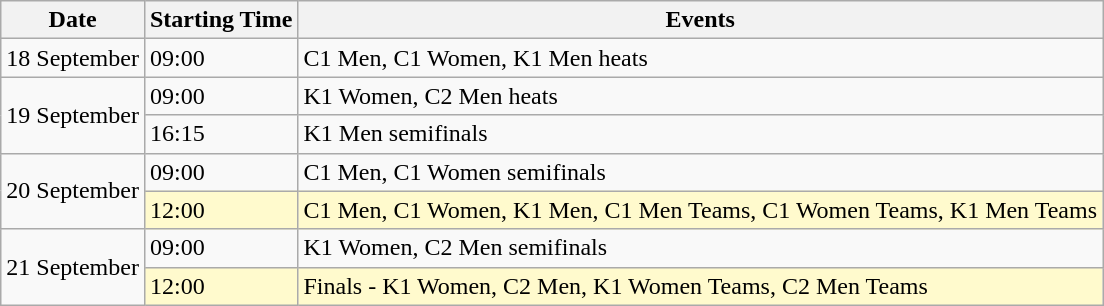<table class="wikitable">
<tr>
<th>Date</th>
<th>Starting Time</th>
<th>Events</th>
</tr>
<tr>
<td>18 September</td>
<td>09:00</td>
<td>C1 Men, C1 Women, K1 Men heats</td>
</tr>
<tr>
<td rowspan=2>19 September</td>
<td>09:00</td>
<td>K1 Women, C2 Men heats</td>
</tr>
<tr>
<td>16:15</td>
<td>K1 Men semifinals</td>
</tr>
<tr>
<td rowspan=2>20 September</td>
<td>09:00</td>
<td>C1 Men, C1 Women semifinals</td>
</tr>
<tr bgcolor=lemonchiffon>
<td>12:00</td>
<td>C1 Men, C1 Women, K1 Men, C1 Men Teams, C1 Women Teams, K1 Men Teams</td>
</tr>
<tr>
<td rowspan=2>21 September</td>
<td>09:00</td>
<td>K1 Women, C2 Men semifinals</td>
</tr>
<tr bgcolor=lemonchiffon>
<td>12:00</td>
<td>Finals - K1 Women, C2 Men, K1 Women Teams, C2 Men Teams</td>
</tr>
</table>
